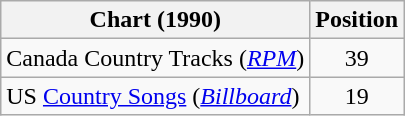<table class="wikitable sortable">
<tr>
<th scope="col">Chart (1990)</th>
<th scope="col">Position</th>
</tr>
<tr>
<td>Canada Country Tracks (<em><a href='#'>RPM</a></em>)</td>
<td align="center">39</td>
</tr>
<tr>
<td>US <a href='#'>Country Songs</a> (<em><a href='#'>Billboard</a></em>)</td>
<td align="center">19</td>
</tr>
</table>
